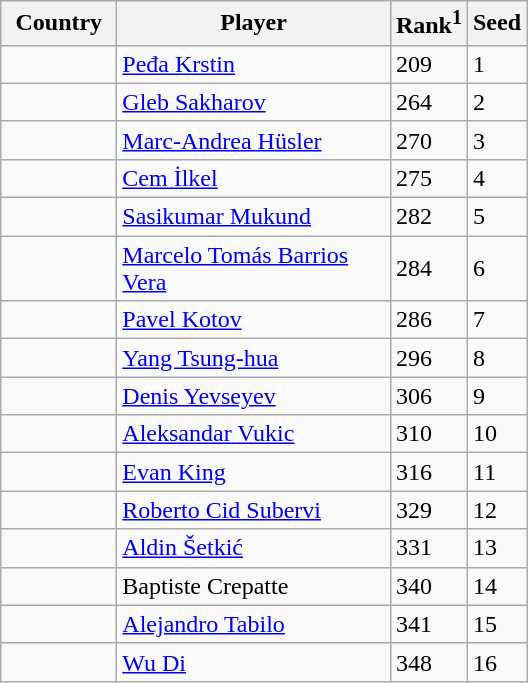<table class="sortable wikitable">
<tr>
<th width="70">Country</th>
<th width="175">Player</th>
<th>Rank<sup>1</sup></th>
<th>Seed</th>
</tr>
<tr>
<td></td>
<td><a href='#'>Peđa Krstin</a></td>
<td>209</td>
<td>1</td>
</tr>
<tr>
<td></td>
<td><a href='#'>Gleb Sakharov</a></td>
<td>264</td>
<td>2</td>
</tr>
<tr>
<td></td>
<td><a href='#'>Marc-Andrea Hüsler</a></td>
<td>270</td>
<td>3</td>
</tr>
<tr>
<td></td>
<td><a href='#'>Cem İlkel</a></td>
<td>275</td>
<td>4</td>
</tr>
<tr>
<td></td>
<td><a href='#'>Sasikumar Mukund</a></td>
<td>282</td>
<td>5</td>
</tr>
<tr>
<td></td>
<td><a href='#'>Marcelo Tomás Barrios Vera</a></td>
<td>284</td>
<td>6</td>
</tr>
<tr>
<td></td>
<td><a href='#'>Pavel Kotov</a></td>
<td>286</td>
<td>7</td>
</tr>
<tr>
<td></td>
<td><a href='#'>Yang Tsung-hua</a></td>
<td>296</td>
<td>8</td>
</tr>
<tr>
<td></td>
<td><a href='#'>Denis Yevseyev</a></td>
<td>306</td>
<td>9</td>
</tr>
<tr>
<td></td>
<td><a href='#'>Aleksandar Vukic</a></td>
<td>310</td>
<td>10</td>
</tr>
<tr>
<td></td>
<td><a href='#'>Evan King</a></td>
<td>316</td>
<td>11</td>
</tr>
<tr>
<td></td>
<td><a href='#'>Roberto Cid Subervi</a></td>
<td>329</td>
<td>12</td>
</tr>
<tr>
<td></td>
<td><a href='#'>Aldin Šetkić</a></td>
<td>331</td>
<td>13</td>
</tr>
<tr>
<td></td>
<td>Baptiste Crepatte</td>
<td>340</td>
<td>14</td>
</tr>
<tr>
<td></td>
<td><a href='#'>Alejandro Tabilo</a></td>
<td>341</td>
<td>15</td>
</tr>
<tr>
<td></td>
<td><a href='#'>Wu Di</a></td>
<td>348</td>
<td>16</td>
</tr>
</table>
